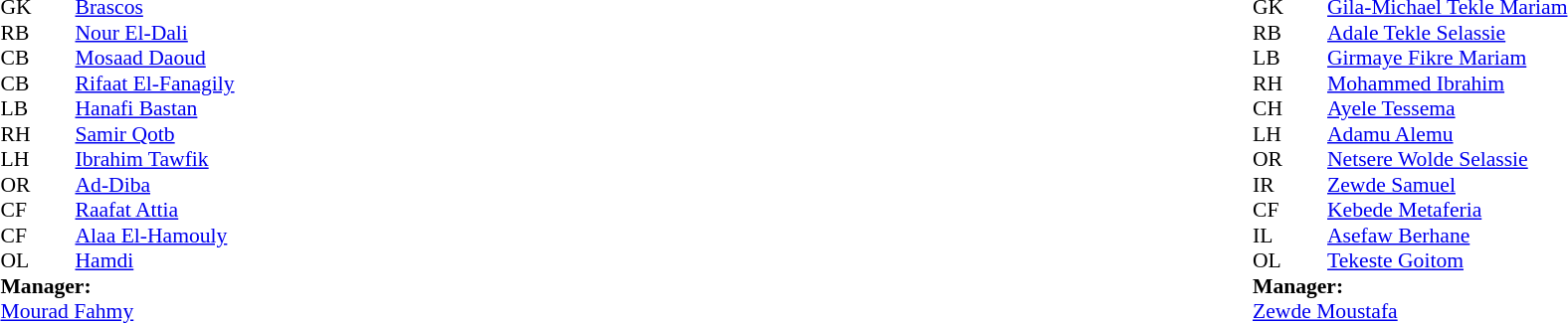<table width="100%">
<tr>
<td valign="top" width="50%"><br><table style="font-size: 90%" cellspacing="0" cellpadding="0">
<tr>
<th width="25"></th>
<th width="25"></th>
</tr>
<tr>
<td>GK</td>
<td><strong></strong></td>
<td><a href='#'>Brascos</a></td>
</tr>
<tr>
<td>RB</td>
<td><strong></strong></td>
<td><a href='#'>Nour El-Dali</a></td>
</tr>
<tr>
<td>CB</td>
<td><strong></strong></td>
<td><a href='#'>Mosaad Daoud</a></td>
</tr>
<tr>
<td>CB</td>
<td><strong></strong></td>
<td><a href='#'>Rifaat El-Fanagily</a></td>
</tr>
<tr>
<td>LB</td>
<td><strong></strong></td>
<td><a href='#'>Hanafi Bastan</a></td>
</tr>
<tr>
<td>RH</td>
<td><strong></strong></td>
<td><a href='#'>Samir Qotb</a></td>
</tr>
<tr>
<td>LH</td>
<td><strong></strong></td>
<td><a href='#'>Ibrahim Tawfik</a></td>
</tr>
<tr>
<td>OR</td>
<td><strong></strong></td>
<td><a href='#'>Ad-Diba</a></td>
</tr>
<tr>
<td>CF</td>
<td><strong></strong></td>
<td><a href='#'>Raafat Attia</a></td>
</tr>
<tr>
<td>CF</td>
<td><strong></strong></td>
<td><a href='#'>Alaa El-Hamouly</a></td>
</tr>
<tr>
<td>OL</td>
<td><strong></strong></td>
<td><a href='#'>Hamdi</a></td>
</tr>
<tr>
<td colspan=3><strong>Manager:</strong></td>
</tr>
<tr>
<td colspan=3><a href='#'>Mourad Fahmy</a></td>
</tr>
</table>
</td>
<td valign="top" width="50%"><br><table style="font-size: 90%" cellspacing="0" cellpadding="0" align="center">
<tr>
<th width=25></th>
<th width=25></th>
</tr>
<tr>
<td>GK</td>
<td><strong></strong></td>
<td><a href='#'>Gila-Michael Tekle Mariam</a></td>
</tr>
<tr>
<td>RB</td>
<td><strong></strong></td>
<td><a href='#'>Adale Tekle Selassie</a></td>
</tr>
<tr>
<td>LB</td>
<td><strong></strong></td>
<td><a href='#'>Girmaye Fikre Mariam</a></td>
</tr>
<tr>
<td>RH</td>
<td><strong></strong></td>
<td><a href='#'>Mohammed Ibrahim</a></td>
</tr>
<tr>
<td>CH</td>
<td><strong></strong></td>
<td><a href='#'>Ayele Tessema</a></td>
</tr>
<tr>
<td>LH</td>
<td><strong></strong></td>
<td><a href='#'>Adamu Alemu</a></td>
</tr>
<tr>
<td>OR</td>
<td><strong></strong></td>
<td><a href='#'>Netsere Wolde Selassie</a></td>
</tr>
<tr>
<td>IR</td>
<td><strong></strong></td>
<td><a href='#'>Zewde Samuel</a></td>
</tr>
<tr>
<td>CF</td>
<td><strong></strong></td>
<td><a href='#'>Kebede Metaferia</a></td>
</tr>
<tr>
<td>IL</td>
<td><strong></strong></td>
<td><a href='#'>Asefaw Berhane</a></td>
</tr>
<tr>
<td>OL</td>
<td><strong></strong></td>
<td><a href='#'>Tekeste Goitom</a></td>
</tr>
<tr>
<td colspan=3><strong>Manager:</strong></td>
</tr>
<tr>
<td colspan=3><a href='#'>Zewde Moustafa</a></td>
</tr>
</table>
</td>
</tr>
</table>
